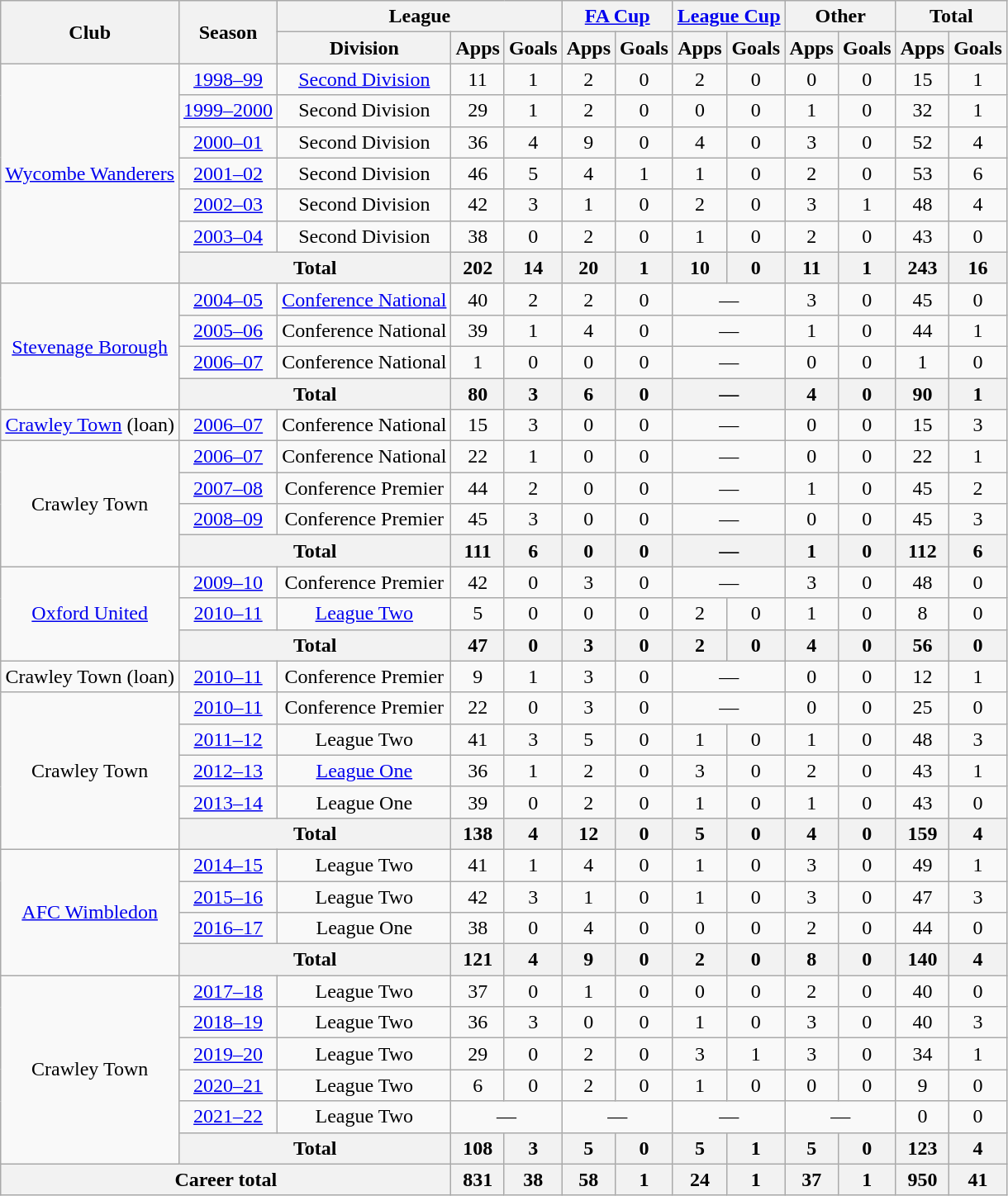<table class="wikitable" style="text-align:center">
<tr>
<th rowspan=2>Club</th>
<th rowspan=2>Season</th>
<th colspan=3>League</th>
<th colspan=2><a href='#'>FA Cup</a></th>
<th colspan=2><a href='#'>League Cup</a></th>
<th colspan=2>Other</th>
<th colspan=2>Total</th>
</tr>
<tr>
<th>Division</th>
<th>Apps</th>
<th>Goals</th>
<th>Apps</th>
<th>Goals</th>
<th>Apps</th>
<th>Goals</th>
<th>Apps</th>
<th>Goals</th>
<th>Apps</th>
<th>Goals</th>
</tr>
<tr>
<td rowspan="7"><a href='#'>Wycombe Wanderers</a></td>
<td><a href='#'>1998–99</a></td>
<td><a href='#'>Second Division</a></td>
<td>11</td>
<td>1</td>
<td>2</td>
<td>0</td>
<td>2</td>
<td>0</td>
<td>0</td>
<td>0</td>
<td>15</td>
<td>1</td>
</tr>
<tr>
<td><a href='#'>1999–2000</a></td>
<td>Second Division</td>
<td>29</td>
<td>1</td>
<td>2</td>
<td>0</td>
<td>0</td>
<td>0</td>
<td>1</td>
<td>0</td>
<td>32</td>
<td>1</td>
</tr>
<tr>
<td><a href='#'>2000–01</a></td>
<td>Second Division</td>
<td>36</td>
<td>4</td>
<td>9</td>
<td>0</td>
<td>4</td>
<td>0</td>
<td>3</td>
<td>0</td>
<td>52</td>
<td>4</td>
</tr>
<tr>
<td><a href='#'>2001–02</a></td>
<td>Second Division</td>
<td>46</td>
<td>5</td>
<td>4</td>
<td>1</td>
<td>1</td>
<td>0</td>
<td>2</td>
<td>0</td>
<td>53</td>
<td>6</td>
</tr>
<tr>
<td><a href='#'>2002–03</a></td>
<td>Second Division</td>
<td>42</td>
<td>3</td>
<td>1</td>
<td>0</td>
<td>2</td>
<td>0</td>
<td>3</td>
<td>1</td>
<td>48</td>
<td>4</td>
</tr>
<tr>
<td><a href='#'>2003–04</a></td>
<td>Second Division</td>
<td>38</td>
<td>0</td>
<td>2</td>
<td>0</td>
<td>1</td>
<td>0</td>
<td>2</td>
<td>0</td>
<td>43</td>
<td>0</td>
</tr>
<tr>
<th colspan="2">Total</th>
<th>202</th>
<th>14</th>
<th>20</th>
<th>1</th>
<th>10</th>
<th>0</th>
<th>11</th>
<th>1</th>
<th>243</th>
<th>16</th>
</tr>
<tr>
<td rowspan="4"><a href='#'>Stevenage Borough</a></td>
<td><a href='#'>2004–05</a></td>
<td><a href='#'>Conference National</a></td>
<td>40</td>
<td>2</td>
<td>2</td>
<td>0</td>
<td colspan="2">—</td>
<td>3</td>
<td>0</td>
<td>45</td>
<td>0</td>
</tr>
<tr>
<td><a href='#'>2005–06</a></td>
<td>Conference National</td>
<td>39</td>
<td>1</td>
<td>4</td>
<td>0</td>
<td colspan="2">—</td>
<td>1</td>
<td>0</td>
<td>44</td>
<td>1</td>
</tr>
<tr>
<td><a href='#'>2006–07</a></td>
<td>Conference National</td>
<td>1</td>
<td>0</td>
<td>0</td>
<td>0</td>
<td colspan="2">—</td>
<td>0</td>
<td>0</td>
<td>1</td>
<td>0</td>
</tr>
<tr>
<th colspan="2">Total</th>
<th>80</th>
<th>3</th>
<th>6</th>
<th>0</th>
<th colspan="2">—</th>
<th>4</th>
<th>0</th>
<th>90</th>
<th>1</th>
</tr>
<tr>
<td><a href='#'>Crawley Town</a> (loan)</td>
<td><a href='#'>2006–07</a></td>
<td>Conference National</td>
<td>15</td>
<td>3</td>
<td>0</td>
<td>0</td>
<td colspan="2">—</td>
<td>0</td>
<td>0</td>
<td>15</td>
<td>3</td>
</tr>
<tr>
<td rowspan="4">Crawley Town</td>
<td><a href='#'>2006–07</a></td>
<td>Conference National</td>
<td>22</td>
<td>1</td>
<td>0</td>
<td>0</td>
<td colspan="2">—</td>
<td>0</td>
<td>0</td>
<td>22</td>
<td>1</td>
</tr>
<tr>
<td><a href='#'>2007–08</a></td>
<td>Conference Premier</td>
<td>44</td>
<td>2</td>
<td>0</td>
<td>0</td>
<td colspan="2">—</td>
<td>1</td>
<td>0</td>
<td>45</td>
<td>2</td>
</tr>
<tr>
<td><a href='#'>2008–09</a></td>
<td>Conference Premier</td>
<td>45</td>
<td>3</td>
<td>0</td>
<td>0</td>
<td colspan="2">—</td>
<td>0</td>
<td>0</td>
<td>45</td>
<td>3</td>
</tr>
<tr>
<th colspan="2">Total</th>
<th>111</th>
<th>6</th>
<th>0</th>
<th>0</th>
<th colspan="2">—</th>
<th>1</th>
<th>0</th>
<th>112</th>
<th>6</th>
</tr>
<tr>
<td rowspan="3"><a href='#'>Oxford United</a></td>
<td><a href='#'>2009–10</a></td>
<td>Conference Premier</td>
<td>42</td>
<td>0</td>
<td>3</td>
<td>0</td>
<td colspan="2">—</td>
<td>3</td>
<td>0</td>
<td>48</td>
<td>0</td>
</tr>
<tr>
<td><a href='#'>2010–11</a></td>
<td><a href='#'>League Two</a></td>
<td>5</td>
<td>0</td>
<td>0</td>
<td>0</td>
<td>2</td>
<td>0</td>
<td>1</td>
<td>0</td>
<td>8</td>
<td>0</td>
</tr>
<tr>
<th colspan="2">Total</th>
<th>47</th>
<th>0</th>
<th>3</th>
<th>0</th>
<th>2</th>
<th>0</th>
<th>4</th>
<th>0</th>
<th>56</th>
<th>0</th>
</tr>
<tr>
<td>Crawley Town (loan)</td>
<td><a href='#'>2010–11</a></td>
<td>Conference Premier</td>
<td>9</td>
<td>1</td>
<td>3</td>
<td>0</td>
<td colspan="2">—</td>
<td>0</td>
<td>0</td>
<td>12</td>
<td>1</td>
</tr>
<tr>
<td rowspan="5">Crawley Town</td>
<td><a href='#'>2010–11</a></td>
<td>Conference Premier</td>
<td>22</td>
<td>0</td>
<td>3</td>
<td>0</td>
<td colspan="2">—</td>
<td>0</td>
<td>0</td>
<td>25</td>
<td>0</td>
</tr>
<tr>
<td><a href='#'>2011–12</a></td>
<td>League Two</td>
<td>41</td>
<td>3</td>
<td>5</td>
<td>0</td>
<td>1</td>
<td>0</td>
<td>1</td>
<td>0</td>
<td>48</td>
<td>3</td>
</tr>
<tr>
<td><a href='#'>2012–13</a></td>
<td><a href='#'>League One</a></td>
<td>36</td>
<td>1</td>
<td>2</td>
<td>0</td>
<td>3</td>
<td>0</td>
<td>2</td>
<td>0</td>
<td>43</td>
<td>1</td>
</tr>
<tr>
<td><a href='#'>2013–14</a></td>
<td>League One</td>
<td>39</td>
<td>0</td>
<td>2</td>
<td>0</td>
<td>1</td>
<td>0</td>
<td>1</td>
<td>0</td>
<td>43</td>
<td>0</td>
</tr>
<tr>
<th colspan="2">Total</th>
<th>138</th>
<th>4</th>
<th>12</th>
<th>0</th>
<th>5</th>
<th>0</th>
<th>4</th>
<th>0</th>
<th>159</th>
<th>4</th>
</tr>
<tr>
<td rowspan="4"><a href='#'>AFC Wimbledon</a></td>
<td><a href='#'>2014–15</a></td>
<td>League Two</td>
<td>41</td>
<td>1</td>
<td>4</td>
<td>0</td>
<td>1</td>
<td>0</td>
<td>3</td>
<td>0</td>
<td>49</td>
<td>1</td>
</tr>
<tr>
<td><a href='#'>2015–16</a></td>
<td>League Two</td>
<td>42</td>
<td>3</td>
<td>1</td>
<td>0</td>
<td>1</td>
<td>0</td>
<td>3</td>
<td>0</td>
<td>47</td>
<td>3</td>
</tr>
<tr>
<td><a href='#'>2016–17</a></td>
<td>League One</td>
<td>38</td>
<td>0</td>
<td>4</td>
<td>0</td>
<td>0</td>
<td>0</td>
<td>2</td>
<td>0</td>
<td>44</td>
<td>0</td>
</tr>
<tr>
<th colspan="2">Total</th>
<th>121</th>
<th>4</th>
<th>9</th>
<th>0</th>
<th>2</th>
<th>0</th>
<th>8</th>
<th>0</th>
<th>140</th>
<th>4</th>
</tr>
<tr>
<td rowspan="6">Crawley Town</td>
<td><a href='#'>2017–18</a></td>
<td>League Two</td>
<td>37</td>
<td>0</td>
<td>1</td>
<td>0</td>
<td>0</td>
<td>0</td>
<td>2</td>
<td>0</td>
<td>40</td>
<td>0</td>
</tr>
<tr>
<td><a href='#'>2018–19</a></td>
<td>League Two</td>
<td>36</td>
<td>3</td>
<td>0</td>
<td>0</td>
<td>1</td>
<td>0</td>
<td>3</td>
<td>0</td>
<td>40</td>
<td>3</td>
</tr>
<tr>
<td><a href='#'>2019–20</a></td>
<td>League Two</td>
<td>29</td>
<td>0</td>
<td>2</td>
<td>0</td>
<td>3</td>
<td>1</td>
<td>3</td>
<td>0</td>
<td>34</td>
<td>1</td>
</tr>
<tr>
<td><a href='#'>2020–21</a></td>
<td>League Two</td>
<td>6</td>
<td>0</td>
<td>2</td>
<td>0</td>
<td>1</td>
<td>0</td>
<td>0</td>
<td>0</td>
<td>9</td>
<td>0</td>
</tr>
<tr>
<td><a href='#'>2021–22</a></td>
<td>League Two</td>
<td colspan="2">—</td>
<td colspan="2">—</td>
<td colspan="2">—</td>
<td colspan="2">—</td>
<td>0</td>
<td>0</td>
</tr>
<tr>
<th colspan="2">Total</th>
<th>108</th>
<th>3</th>
<th>5</th>
<th>0</th>
<th>5</th>
<th>1</th>
<th>5</th>
<th>0</th>
<th>123</th>
<th>4</th>
</tr>
<tr>
<th colspan="3">Career total</th>
<th>831</th>
<th>38</th>
<th>58</th>
<th>1</th>
<th>24</th>
<th>1</th>
<th>37</th>
<th>1</th>
<th>950</th>
<th>41</th>
</tr>
</table>
